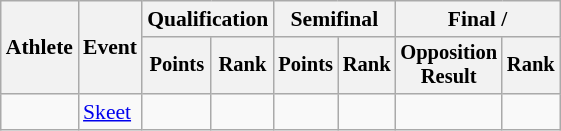<table class=wikitable style=font-size:90%;text-align:center>
<tr>
<th rowspan=2>Athlete</th>
<th rowspan=2>Event</th>
<th colspan=2>Qualification</th>
<th colspan=2>Semifinal</th>
<th colspan=2>Final / </th>
</tr>
<tr style=font-size:95%>
<th>Points</th>
<th>Rank</th>
<th>Points</th>
<th>Rank</th>
<th>Opposition<br>Result</th>
<th>Rank</th>
</tr>
<tr>
<td align=left></td>
<td align=left><a href='#'>Skeet</a></td>
<td></td>
<td></td>
<td></td>
<td></td>
<td></td>
<td></td>
</tr>
</table>
